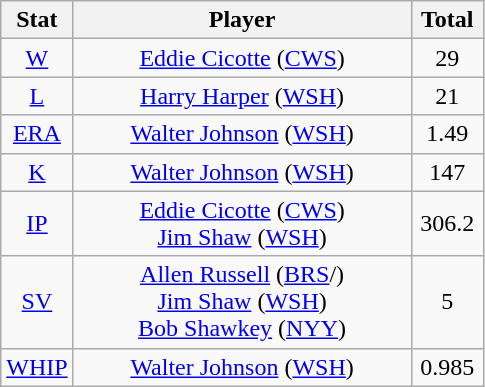<table class="wikitable" style="text-align:center;">
<tr>
<th style="width:15%;">Stat</th>
<th>Player</th>
<th style="width:15%;">Total</th>
</tr>
<tr>
<td><a href='#'>W</a></td>
<td><a href='#'>Eddie Cicotte</a> (<a href='#'>CWS</a>)</td>
<td>29</td>
</tr>
<tr>
<td><a href='#'>L</a></td>
<td><a href='#'>Harry Harper</a> (<a href='#'>WSH</a>)</td>
<td>21</td>
</tr>
<tr>
<td><a href='#'>ERA</a></td>
<td><a href='#'>Walter Johnson</a> (<a href='#'>WSH</a>)</td>
<td>1.49</td>
</tr>
<tr>
<td><a href='#'>K</a></td>
<td><a href='#'>Walter Johnson</a> (<a href='#'>WSH</a>)</td>
<td>147</td>
</tr>
<tr>
<td><a href='#'>IP</a></td>
<td><a href='#'>Eddie Cicotte</a> (<a href='#'>CWS</a>)<br><a href='#'>Jim Shaw</a> (<a href='#'>WSH</a>)</td>
<td>306.2</td>
</tr>
<tr>
<td><a href='#'>SV</a></td>
<td><a href='#'>Allen Russell</a> (<a href='#'>BRS</a>/)<br><a href='#'>Jim Shaw</a> (<a href='#'>WSH</a>)<br><a href='#'>Bob Shawkey</a> (<a href='#'>NYY</a>)</td>
<td>5</td>
</tr>
<tr>
<td><a href='#'>WHIP</a></td>
<td><a href='#'>Walter Johnson</a> (<a href='#'>WSH</a>)</td>
<td>0.985</td>
</tr>
</table>
